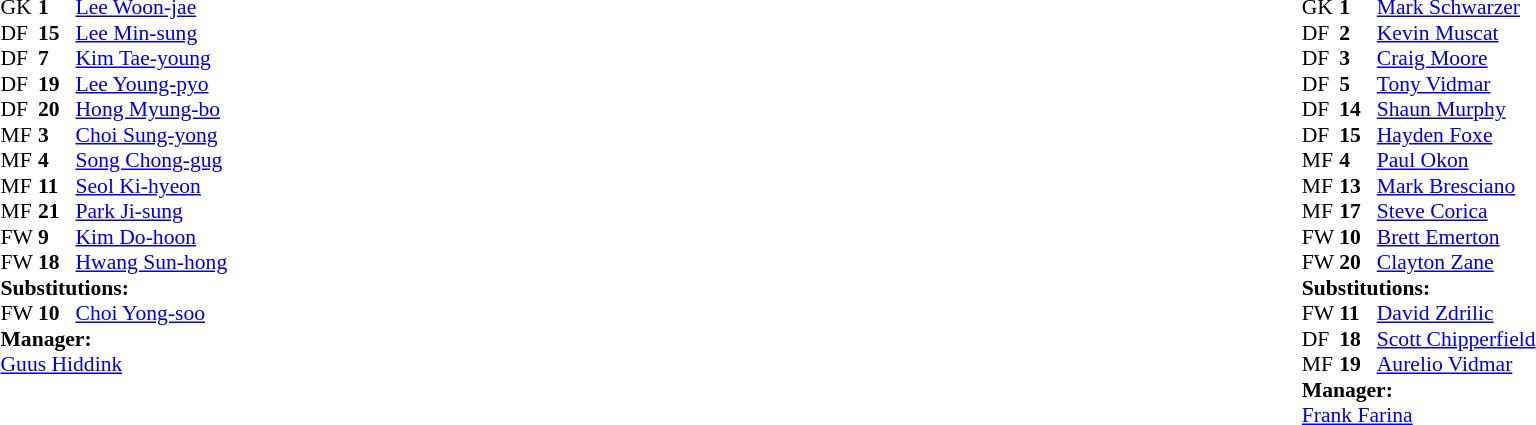<table width="100%">
<tr>
<td valign="top" width="50%"><br><table style="font-size: 90%" cellspacing="0" cellpadding="0">
<tr>
<th width=25></th>
<th width=25></th>
</tr>
<tr>
<td>GK</td>
<td><strong>1</strong></td>
<td><a href='#'>Lee Woon-jae</a></td>
</tr>
<tr>
<td>DF</td>
<td><strong>15</strong></td>
<td><a href='#'>Lee Min-sung</a></td>
</tr>
<tr>
<td>DF</td>
<td><strong>7</strong></td>
<td><a href='#'>Kim Tae-young</a></td>
</tr>
<tr>
<td>DF</td>
<td><strong>19</strong></td>
<td><a href='#'>Lee Young-pyo</a></td>
</tr>
<tr>
<td>DF</td>
<td><strong>20</strong></td>
<td><a href='#'>Hong Myung-bo</a></td>
</tr>
<tr>
<td>MF</td>
<td><strong>3</strong></td>
<td><a href='#'>Choi Sung-yong</a></td>
</tr>
<tr>
<td>MF</td>
<td><strong>4</strong></td>
<td><a href='#'>Song Chong-gug</a></td>
</tr>
<tr>
<td>MF</td>
<td><strong>11</strong></td>
<td><a href='#'>Seol Ki-hyeon</a></td>
</tr>
<tr>
<td>MF</td>
<td><strong>21</strong></td>
<td><a href='#'>Park Ji-sung</a></td>
</tr>
<tr>
<td>FW</td>
<td><strong>9</strong></td>
<td><a href='#'>Kim Do-hoon</a></td>
<td></td>
<td></td>
</tr>
<tr>
<td>FW</td>
<td><strong>18</strong></td>
<td><a href='#'>Hwang Sun-hong</a></td>
<td></td>
</tr>
<tr>
<td colspan=3><strong>Substitutions:</strong></td>
</tr>
<tr>
<td>FW</td>
<td><strong>10</strong></td>
<td><a href='#'>Choi Yong-soo</a></td>
<td></td>
<td></td>
</tr>
<tr>
<td colspan=3><strong>Manager:</strong></td>
</tr>
<tr>
<td colspan=3> <a href='#'>Guus Hiddink</a></td>
</tr>
</table>
</td>
<td valign="top"></td>
<td valign="top" width="50%"><br><table style="font-size: 90%" cellspacing="0" cellpadding="0" align="center">
<tr>
<th width=25></th>
<th width=25></th>
</tr>
<tr>
<td>GK</td>
<td><strong>1</strong></td>
<td><a href='#'>Mark Schwarzer</a></td>
</tr>
<tr>
<td>DF</td>
<td><strong>2</strong></td>
<td><a href='#'>Kevin Muscat</a></td>
</tr>
<tr>
<td>DF</td>
<td><strong>3</strong></td>
<td><a href='#'>Craig Moore</a></td>
</tr>
<tr>
<td>DF</td>
<td><strong>5</strong></td>
<td><a href='#'>Tony Vidmar</a></td>
<td></td>
</tr>
<tr>
<td>DF</td>
<td><strong>14</strong></td>
<td><a href='#'>Shaun Murphy</a></td>
</tr>
<tr>
<td>DF</td>
<td><strong>15</strong></td>
<td><a href='#'>Hayden Foxe</a></td>
<td></td>
<td></td>
</tr>
<tr>
<td>MF</td>
<td><strong>4</strong></td>
<td><a href='#'>Paul Okon</a></td>
<td></td>
<td></td>
</tr>
<tr>
<td>MF</td>
<td><strong>13</strong></td>
<td><a href='#'>Mark Bresciano</a></td>
<td></td>
</tr>
<tr>
<td>MF</td>
<td><strong>17</strong></td>
<td><a href='#'>Steve Corica</a></td>
<td></td>
<td></td>
</tr>
<tr>
<td>FW</td>
<td><strong>10</strong></td>
<td><a href='#'>Brett Emerton</a></td>
</tr>
<tr>
<td>FW</td>
<td><strong>20</strong></td>
<td><a href='#'>Clayton Zane</a></td>
<td></td>
</tr>
<tr>
<td colspan=3><strong>Substitutions:</strong></td>
</tr>
<tr>
<td>FW</td>
<td><strong>11</strong></td>
<td><a href='#'>David Zdrilic</a></td>
<td></td>
<td></td>
</tr>
<tr>
<td>DF</td>
<td><strong>18</strong></td>
<td><a href='#'>Scott Chipperfield</a></td>
<td></td>
<td></td>
</tr>
<tr>
<td>MF</td>
<td><strong>19</strong></td>
<td><a href='#'>Aurelio Vidmar</a></td>
<td></td>
<td></td>
</tr>
<tr>
<td colspan=3><strong>Manager:</strong></td>
</tr>
<tr>
<td colspan=3><a href='#'>Frank Farina</a></td>
</tr>
</table>
</td>
</tr>
</table>
